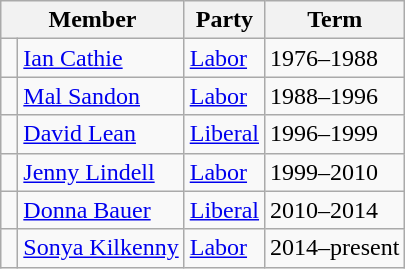<table class="wikitable">
<tr>
<th colspan="2">Member</th>
<th>Party</th>
<th>Term</th>
</tr>
<tr>
<td> </td>
<td><a href='#'>Ian Cathie</a></td>
<td><a href='#'>Labor</a></td>
<td>1976–1988</td>
</tr>
<tr>
<td> </td>
<td><a href='#'>Mal Sandon</a></td>
<td><a href='#'>Labor</a></td>
<td>1988–1996</td>
</tr>
<tr>
<td> </td>
<td><a href='#'>David Lean</a></td>
<td><a href='#'>Liberal</a></td>
<td>1996–1999</td>
</tr>
<tr>
<td> </td>
<td><a href='#'>Jenny Lindell</a></td>
<td><a href='#'>Labor</a></td>
<td>1999–2010</td>
</tr>
<tr>
<td> </td>
<td><a href='#'>Donna Bauer</a></td>
<td><a href='#'>Liberal</a></td>
<td>2010–2014</td>
</tr>
<tr>
<td> </td>
<td><a href='#'>Sonya Kilkenny</a></td>
<td><a href='#'>Labor</a></td>
<td>2014–present</td>
</tr>
</table>
